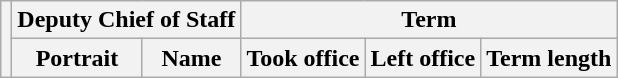<table class="wikitable sortable">
<tr>
<th rowspan=2></th>
<th colspan=2>Deputy Chief of Staff</th>
<th colspan=3>Term</th>
</tr>
<tr>
<th>Portrait</th>
<th>Name</th>
<th>Took office</th>
<th>Left office</th>
<th>Term length<br>














































</th>
</tr>
</table>
